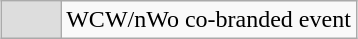<table class="wikitable" style="margin: 0 auto">
<tr>
<td style="background:#ddd; width:2em"></td>
<td>WCW/nWo co-branded event</td>
</tr>
</table>
